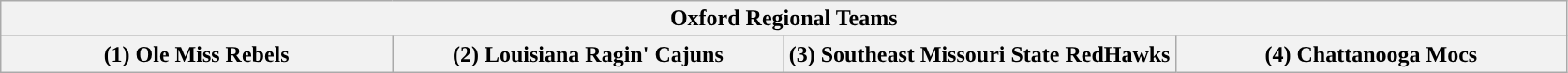<table class="wikitable">
<tr>
<th colspan=4>Oxford Regional Teams</th>
</tr>
<tr>
<th style="width: 25%; ">(1) Ole Miss Rebels</th>
<th style="width: 25%; ">(2) Louisiana Ragin' Cajuns</th>
<th style="width: 25%; ">(3) Southeast Missouri State RedHawks</th>
<th style="width: 25%; ">(4) Chattanooga Mocs</th>
</tr>
</table>
